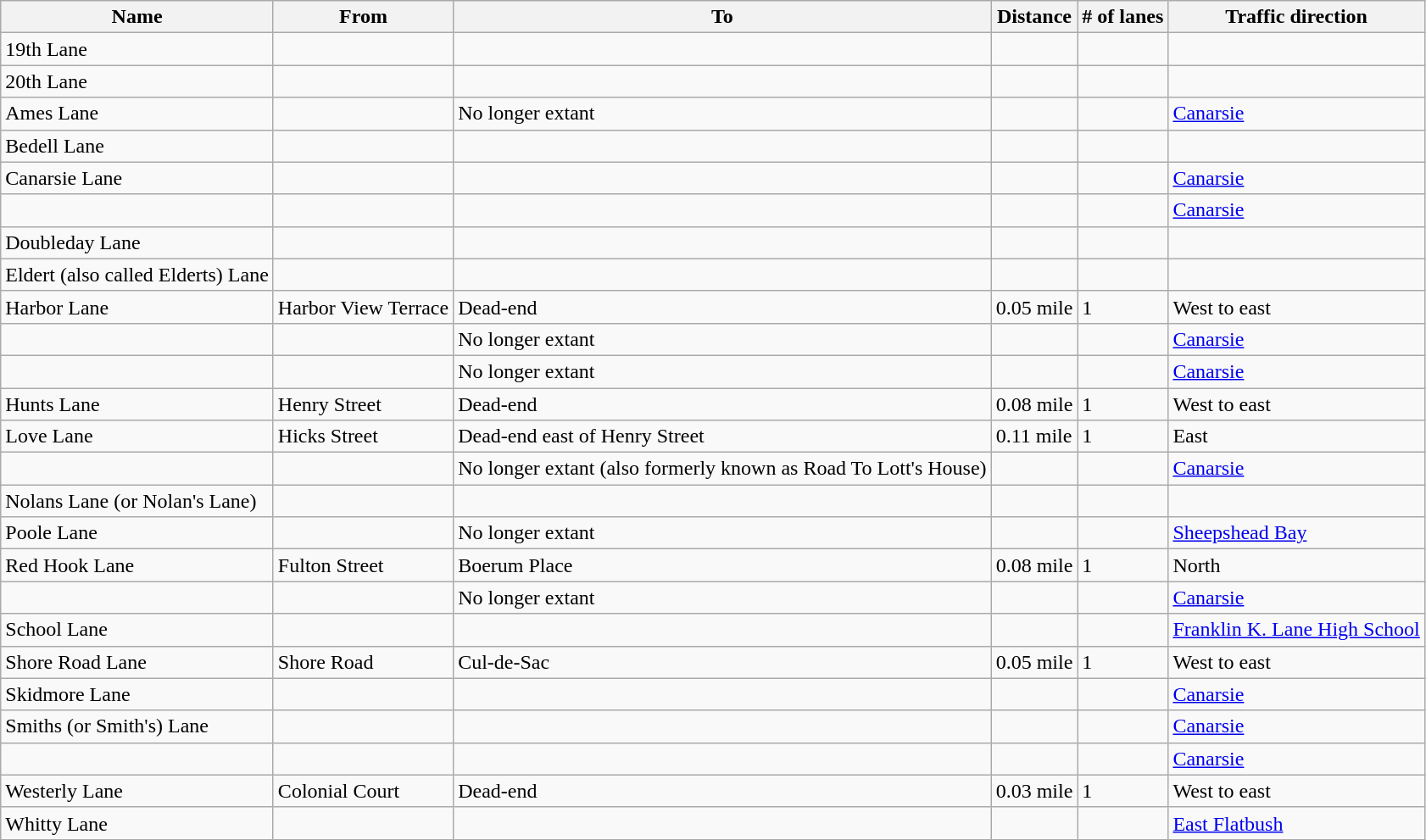<table class=wikitable>
<tr>
<th>Name</th>
<th>From</th>
<th>To</th>
<th>Distance</th>
<th># of lanes</th>
<th>Traffic direction</th>
</tr>
<tr>
<td>19th Lane</td>
<td></td>
<td></td>
<td></td>
<td></td>
<td></td>
</tr>
<tr>
<td>20th Lane</td>
<td></td>
<td></td>
<td></td>
<td></td>
<td></td>
</tr>
<tr>
<td>Ames Lane</td>
<td></td>
<td>No longer extant</td>
<td></td>
<td></td>
<td><a href='#'>Canarsie</a></td>
</tr>
<tr>
<td>Bedell Lane</td>
<td></td>
<td></td>
<td></td>
<td></td>
<td></td>
</tr>
<tr>
<td>Canarsie Lane</td>
<td></td>
<td></td>
<td></td>
<td></td>
<td><a href='#'>Canarsie</a></td>
</tr>
<tr>
<td></td>
<td></td>
<td></td>
<td></td>
<td></td>
<td><a href='#'>Canarsie</a></td>
</tr>
<tr>
<td>Doubleday Lane</td>
<td></td>
<td></td>
<td></td>
<td></td>
<td></td>
</tr>
<tr>
<td>Eldert (also called Elderts) Lane</td>
<td></td>
<td></td>
<td></td>
<td></td>
<td></td>
</tr>
<tr>
<td>Harbor Lane</td>
<td>Harbor View Terrace</td>
<td>Dead-end</td>
<td>0.05 mile</td>
<td>1</td>
<td>West to east</td>
</tr>
<tr>
<td></td>
<td></td>
<td>No longer extant</td>
<td></td>
<td></td>
<td><a href='#'>Canarsie</a></td>
</tr>
<tr>
<td></td>
<td></td>
<td>No longer extant</td>
<td></td>
<td></td>
<td><a href='#'>Canarsie</a></td>
</tr>
<tr>
<td>Hunts Lane</td>
<td>Henry Street</td>
<td>Dead-end</td>
<td>0.08 mile</td>
<td>1</td>
<td>West to east</td>
</tr>
<tr>
<td>Love Lane</td>
<td>Hicks Street</td>
<td>Dead-end east of Henry Street</td>
<td>0.11 mile</td>
<td>1</td>
<td>East</td>
</tr>
<tr>
<td></td>
<td></td>
<td>No longer extant (also formerly known as Road To Lott's House)</td>
<td></td>
<td></td>
<td><a href='#'>Canarsie</a></td>
</tr>
<tr>
<td>Nolans Lane (or Nolan's Lane)</td>
<td></td>
<td></td>
<td></td>
<td></td>
<td></td>
</tr>
<tr>
<td>Poole Lane</td>
<td></td>
<td>No longer extant</td>
<td></td>
<td></td>
<td><a href='#'>Sheepshead Bay</a></td>
</tr>
<tr>
<td>Red Hook Lane</td>
<td>Fulton Street</td>
<td>Boerum Place</td>
<td>0.08 mile</td>
<td>1</td>
<td>North</td>
</tr>
<tr>
<td></td>
<td></td>
<td>No longer extant</td>
<td></td>
<td></td>
<td><a href='#'>Canarsie</a></td>
</tr>
<tr>
<td>School Lane</td>
<td></td>
<td></td>
<td></td>
<td></td>
<td><a href='#'>Franklin K. Lane High School</a></td>
</tr>
<tr>
<td>Shore Road Lane</td>
<td>Shore Road</td>
<td>Cul-de-Sac</td>
<td>0.05 mile</td>
<td>1</td>
<td>West to east</td>
</tr>
<tr>
<td>Skidmore Lane</td>
<td></td>
<td></td>
<td></td>
<td></td>
<td><a href='#'>Canarsie</a></td>
</tr>
<tr>
<td>Smiths (or Smith's) Lane</td>
<td></td>
<td></td>
<td></td>
<td></td>
<td><a href='#'>Canarsie</a></td>
</tr>
<tr>
<td><br></td>
<td></td>
<td></td>
<td></td>
<td></td>
<td><a href='#'>Canarsie</a></td>
</tr>
<tr>
<td>Westerly Lane</td>
<td>Colonial Court</td>
<td>Dead-end</td>
<td>0.03 mile</td>
<td>1</td>
<td>West to east</td>
</tr>
<tr>
<td>Whitty Lane</td>
<td></td>
<td></td>
<td></td>
<td></td>
<td><a href='#'>East Flatbush</a></td>
</tr>
</table>
